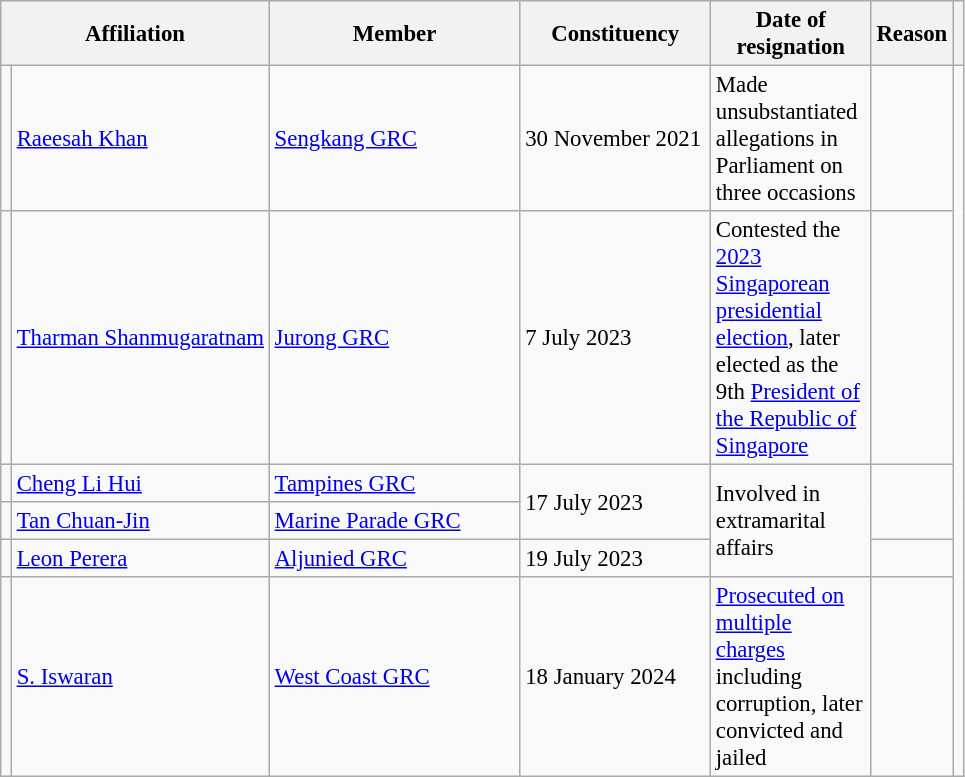<table class="wikitable sortable" style="font-size:95%; text-align:left;">
<tr>
<th colspan="2" data-sort-type="number" style="width: 40px;">Affiliation</th>
<th style="width: 160px;">Member</th>
<th style="width: 120px;">Constituency</th>
<th style="width: 100px;">Date of resignation</th>
<th>Reason</th>
<th></th>
</tr>
<tr>
<td></td>
<td><a href='#'>Raeesah Khan</a></td>
<td><a href='#'>Sengkang GRC</a></td>
<td>30 November 2021</td>
<td>Made unsubstantiated allegations in Parliament on three occasions</td>
<td></td>
</tr>
<tr>
<td></td>
<td><a href='#'>Tharman Shanmugaratnam</a></td>
<td><a href='#'>Jurong GRC</a></td>
<td>7 July 2023</td>
<td>Contested the <a href='#'>2023 Singaporean presidential election</a>, later elected as the 9th <a href='#'>President of the Republic of Singapore</a></td>
<td></td>
</tr>
<tr>
<td></td>
<td><a href='#'>Cheng Li Hui</a></td>
<td><a href='#'>Tampines GRC</a></td>
<td rowspan=2>17 July 2023</td>
<td rowspan=3>Involved in extramarital affairs</td>
<td rowspan="2"></td>
</tr>
<tr>
<td></td>
<td><a href='#'>Tan Chuan-Jin</a></td>
<td><a href='#'>Marine Parade GRC</a></td>
</tr>
<tr>
<td></td>
<td><a href='#'>Leon Perera</a></td>
<td><a href='#'>Aljunied GRC</a></td>
<td>19 July 2023</td>
<td></td>
</tr>
<tr>
<td></td>
<td><a href='#'>S. Iswaran</a></td>
<td><a href='#'>West Coast GRC</a></td>
<td>18 January 2024</td>
<td><a href='#'>Prosecuted on multiple charges</a> including corruption, later convicted and jailed</td>
<td></td>
</tr>
</table>
